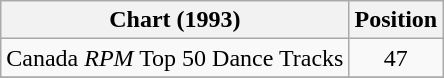<table Class = "wikitable sortable">
<tr>
<th>Chart (1993)</th>
<th>Position</th>
</tr>
<tr>
<td>Canada <em>RPM</em> Top 50 Dance Tracks</td>
<td align = "center ">47</td>
</tr>
<tr>
</tr>
</table>
